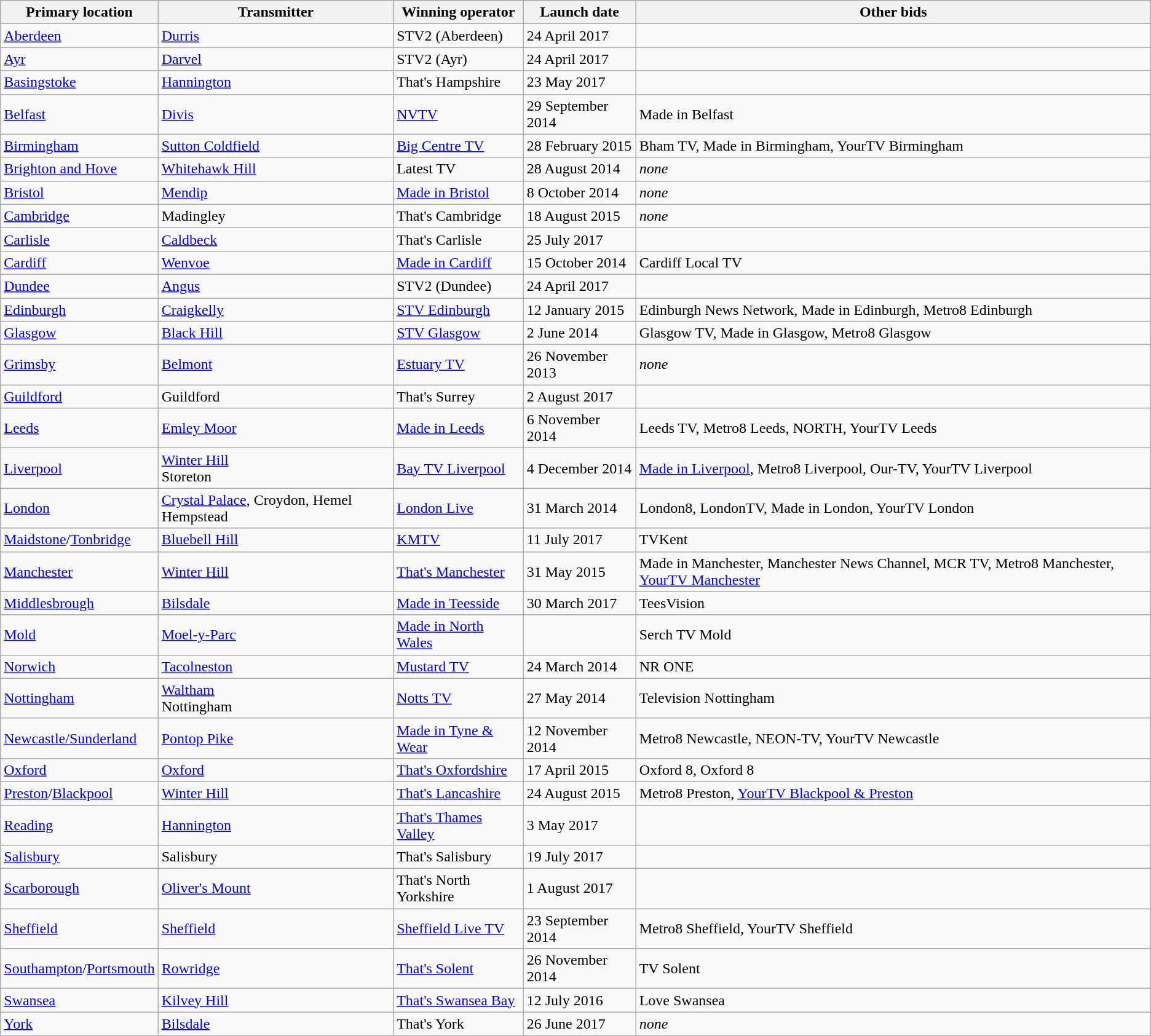<table class="wikitable sortable">
<tr>
<th>Primary location</th>
<th>Transmitter</th>
<th>Winning operator</th>
<th>Launch date</th>
<th class="unsortable">Other bids</th>
</tr>
<tr>
<td><a href='#'>Aberdeen</a></td>
<td><a href='#'>Durris</a></td>
<td>STV2 (Aberdeen)</td>
<td>24 April 2017</td>
<td></td>
</tr>
<tr>
<td><a href='#'>Ayr</a></td>
<td><a href='#'>Darvel</a></td>
<td>STV2 (Ayr)</td>
<td>24 April 2017</td>
<td></td>
</tr>
<tr>
<td><a href='#'>Basingstoke</a></td>
<td><a href='#'>Hannington</a></td>
<td>That's Hampshire</td>
<td>23 May 2017</td>
<td></td>
</tr>
<tr>
<td><a href='#'>Belfast</a></td>
<td><a href='#'>Divis</a></td>
<td><a href='#'>NVTV</a></td>
<td>29 September 2014</td>
<td>Made in Belfast</td>
</tr>
<tr>
<td><a href='#'>Birmingham</a></td>
<td><a href='#'>Sutton Coldfield</a></td>
<td><a href='#'>Big Centre TV</a></td>
<td>28 February 2015</td>
<td>Bham TV, Made in Birmingham, YourTV Birmingham</td>
</tr>
<tr>
<td><a href='#'>Brighton and Hove</a></td>
<td><a href='#'>Whitehawk Hill</a></td>
<td>Latest TV</td>
<td>28 August 2014</td>
<td><em>none</em></td>
</tr>
<tr>
<td><a href='#'>Bristol</a></td>
<td><a href='#'>Mendip</a></td>
<td><a href='#'>Made in Bristol</a></td>
<td>8 October 2014</td>
<td><em>none</em></td>
</tr>
<tr>
<td><a href='#'>Cambridge</a></td>
<td>Madingley</td>
<td>That's Cambridge</td>
<td>18 August 2015</td>
<td><em>none</em></td>
</tr>
<tr>
<td><a href='#'>Carlisle</a></td>
<td><a href='#'>Caldbeck</a></td>
<td>That's Carlisle</td>
<td>25 July 2017</td>
<td></td>
</tr>
<tr>
<td><a href='#'>Cardiff</a></td>
<td><a href='#'>Wenvoe</a></td>
<td><a href='#'>Made in Cardiff</a></td>
<td>15 October 2014</td>
<td>Cardiff Local TV</td>
</tr>
<tr>
<td><a href='#'>Dundee</a></td>
<td><a href='#'>Angus</a></td>
<td>STV2 (Dundee)</td>
<td>24 April 2017</td>
<td></td>
</tr>
<tr>
<td><a href='#'>Edinburgh</a></td>
<td><a href='#'>Craigkelly</a></td>
<td><a href='#'>STV Edinburgh</a></td>
<td>12 January 2015</td>
<td>Edinburgh News Network, Made in Edinburgh, Metro8 Edinburgh</td>
</tr>
<tr>
<td><a href='#'>Glasgow</a></td>
<td><a href='#'>Black Hill</a></td>
<td><a href='#'>STV Glasgow</a></td>
<td>2 June 2014</td>
<td>Glasgow TV, Made in Glasgow, Metro8 Glasgow</td>
</tr>
<tr>
<td><a href='#'>Grimsby</a></td>
<td><a href='#'>Belmont</a></td>
<td><a href='#'>Estuary TV</a></td>
<td>26 November 2013</td>
<td><em>none</em></td>
</tr>
<tr>
<td><a href='#'>Guildford</a></td>
<td>Guildford</td>
<td>That's Surrey</td>
<td>2 August 2017</td>
<td></td>
</tr>
<tr>
<td><a href='#'>Leeds</a></td>
<td><a href='#'>Emley Moor</a></td>
<td><a href='#'>Made in Leeds</a></td>
<td>6 November 2014</td>
<td>Leeds TV, Metro8 Leeds, NORTH, YourTV Leeds</td>
</tr>
<tr>
<td><a href='#'>Liverpool</a></td>
<td><a href='#'>Winter Hill</a><br>Storeton</td>
<td><a href='#'>Bay TV Liverpool</a></td>
<td>4 December 2014</td>
<td><a href='#'>Made in Liverpool</a>, Metro8 Liverpool, Our-TV, YourTV Liverpool</td>
</tr>
<tr>
<td><a href='#'>London</a></td>
<td><a href='#'>Crystal Palace</a>, Croydon, Hemel Hempstead</td>
<td><a href='#'>London Live</a></td>
<td>31 March 2014</td>
<td>London8, LondonTV, Made in London, YourTV London</td>
</tr>
<tr>
<td><a href='#'>Maidstone</a>/<a href='#'>Tonbridge</a></td>
<td><a href='#'>Bluebell Hill</a></td>
<td><a href='#'>KMTV</a></td>
<td>11 July 2017</td>
<td>TVKent</td>
</tr>
<tr>
<td><a href='#'>Manchester</a></td>
<td><a href='#'>Winter Hill</a></td>
<td><a href='#'>That's Manchester</a></td>
<td>31 May 2015</td>
<td>Made in Manchester, Manchester News Channel, MCR TV, Metro8 Manchester, <a href='#'>YourTV Manchester</a></td>
</tr>
<tr>
<td><a href='#'>Middlesbrough</a></td>
<td><a href='#'>Bilsdale</a></td>
<td><a href='#'>Made in Teesside</a></td>
<td>30 March 2017</td>
<td>TeesVision</td>
</tr>
<tr>
<td><a href='#'>Mold</a></td>
<td><a href='#'>Moel-y-Parc</a></td>
<td><a href='#'>Made in North Wales</a></td>
<td></td>
<td>Serch TV Mold</td>
</tr>
<tr>
<td><a href='#'>Norwich</a></td>
<td><a href='#'>Tacolneston</a></td>
<td><a href='#'>Mustard TV</a></td>
<td>24 March 2014</td>
<td>NR ONE</td>
</tr>
<tr>
<td><a href='#'>Nottingham</a></td>
<td><a href='#'>Waltham</a><br>Nottingham</td>
<td><a href='#'>Notts TV</a></td>
<td>27 May 2014</td>
<td>Television Nottingham</td>
</tr>
<tr>
<td><a href='#'>Newcastle/Sunderland</a></td>
<td><a href='#'>Pontop Pike</a></td>
<td><a href='#'>Made in Tyne & Wear</a></td>
<td>12 November 2014</td>
<td>Metro8 Newcastle, NEON-TV, YourTV Newcastle</td>
</tr>
<tr>
<td><a href='#'>Oxford</a></td>
<td><a href='#'>Oxford</a></td>
<td><a href='#'>That's Oxfordshire</a></td>
<td>17 April 2015</td>
<td>Oxford 8, Oxford 8</td>
</tr>
<tr>
<td><a href='#'>Preston</a>/<a href='#'>Blackpool</a></td>
<td><a href='#'>Winter Hill</a></td>
<td><a href='#'>That's Lancashire</a></td>
<td>24 August 2015</td>
<td>Metro8 Preston, <a href='#'>YourTV Blackpool & Preston</a></td>
</tr>
<tr>
<td><a href='#'>Reading</a></td>
<td><a href='#'>Hannington</a></td>
<td><a href='#'>That's Thames Valley</a></td>
<td>3 May 2017</td>
<td></td>
</tr>
<tr>
<td><a href='#'>Salisbury</a></td>
<td>Salisbury</td>
<td>That's Salisbury</td>
<td>19 July 2017</td>
<td></td>
</tr>
<tr>
<td><a href='#'>Scarborough</a></td>
<td><a href='#'>Oliver's Mount</a></td>
<td>That's North Yorkshire</td>
<td>1 August 2017</td>
<td></td>
</tr>
<tr>
<td><a href='#'>Sheffield</a></td>
<td><a href='#'>Sheffield</a></td>
<td><a href='#'>Sheffield Live TV</a></td>
<td>23 September 2014</td>
<td>Metro8 Sheffield, YourTV Sheffield</td>
</tr>
<tr>
<td><a href='#'>Southampton</a>/<a href='#'>Portsmouth</a></td>
<td><a href='#'>Rowridge</a></td>
<td><a href='#'>That's Solent</a></td>
<td>26 November 2014</td>
<td>TV Solent</td>
</tr>
<tr>
<td><a href='#'>Swansea</a></td>
<td><a href='#'>Kilvey Hill</a></td>
<td><a href='#'>That's Swansea Bay</a></td>
<td>12 July 2016</td>
<td>Love Swansea</td>
</tr>
<tr>
<td><a href='#'>York</a></td>
<td><a href='#'>Bilsdale</a></td>
<td>That's York</td>
<td>26 June 2017</td>
<td><em>none</em></td>
</tr>
</table>
